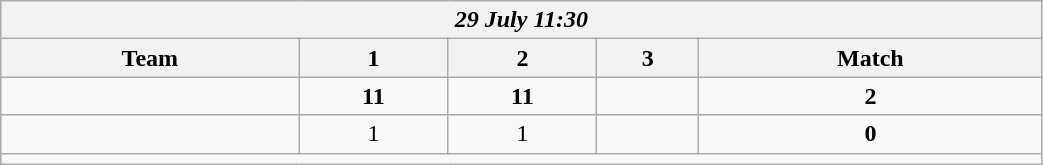<table class=wikitable style="text-align:center; width: 55%">
<tr>
<th colspan=10><em>29 July 11:30</em></th>
</tr>
<tr>
<th>Team</th>
<th>1</th>
<th>2</th>
<th>3</th>
<th>Match</th>
</tr>
<tr>
<td align=left><strong><br></strong></td>
<td><strong>11</strong></td>
<td><strong>11</strong></td>
<td></td>
<td><strong>2</strong></td>
</tr>
<tr>
<td align=left><br></td>
<td>1</td>
<td>1</td>
<td></td>
<td><strong>0</strong></td>
</tr>
<tr>
<td colspan=10></td>
</tr>
</table>
